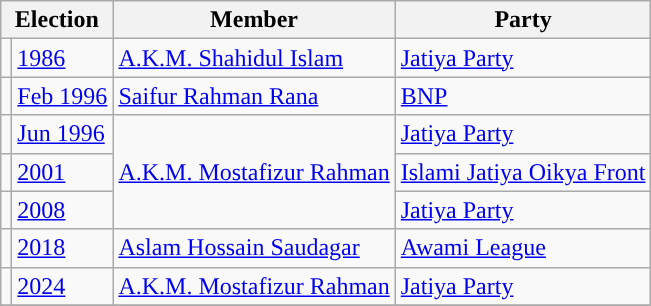<table class="wikitable">
<tr>
<th colspan="2">Election</th>
<th>Member</th>
<th>Party</th>
</tr>
<tr>
<td style="background-color:"></td>
<td><a href='#'>1986</a></td>
<td><a href='#'>A.K.M. Shahidul Islam</a></td>
<td><a href='#'>Jatiya Party</a></td>
</tr>
<tr>
<td style="background-color:"></td>
<td><a href='#'>Feb 1996</a></td>
<td><a href='#'>Saifur Rahman Rana</a></td>
<td><a href='#'>BNP</a></td>
</tr>
<tr>
<td style="background-color:"></td>
<td><a href='#'>Jun 1996</a></td>
<td rowspan="3"><a href='#'>A.K.M. Mostafizur Rahman</a></td>
<td><a href='#'>Jatiya Party</a></td>
</tr>
<tr>
<td style="background-color:"></td>
<td><a href='#'>2001</a></td>
<td><a href='#'>Islami Jatiya Oikya Front</a></td>
</tr>
<tr>
<td style="background-color:"></td>
<td><a href='#'>2008</a></td>
<td><a href='#'>Jatiya Party</a></td>
</tr>
<tr>
<td style="background-color:"></td>
<td><a href='#'>2018</a></td>
<td><a href='#'>Aslam Hossain Saudagar</a></td>
<td><a href='#'>Awami League</a></td>
</tr>
<tr>
<td style="background-color:"></td>
<td><a href='#'>2024</a></td>
<td><a href='#'>A.K.M. Mostafizur Rahman</a></td>
<td><a href='#'>Jatiya Party</a></td>
</tr>
<tr>
</tr>
</table>
